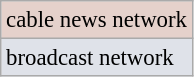<table class="wikitable" style="font-size:95%;">
<tr style="background:#e5d1cb;">
<td>cable news network</td>
</tr>
<tr style="background:#dfe2e9;">
<td>broadcast network</td>
</tr>
</table>
